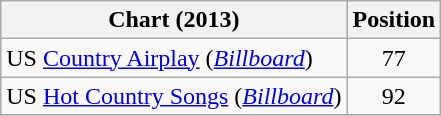<table class="wikitable sortable">
<tr>
<th scope="col">Chart (2013)</th>
<th scope="col">Position</th>
</tr>
<tr>
<td>US <a href='#'>Country Airplay</a> (<em><a href='#'>Billboard</a></em>)</td>
<td align="center">77</td>
</tr>
<tr>
<td>US <a href='#'>Hot Country Songs</a> (<em><a href='#'>Billboard</a></em>)</td>
<td align="center">92</td>
</tr>
<tr>
</tr>
</table>
